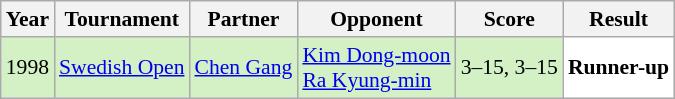<table class="sortable wikitable" style="font-size: 90%;">
<tr>
<th>Year</th>
<th>Tournament</th>
<th>Partner</th>
<th>Opponent</th>
<th>Score</th>
<th>Result</th>
</tr>
<tr style="background:#D4F1C5">
<td align="center">1998</td>
<td align="left"><a href='#'>Swedish Open</a></td>
<td align="left"> <a href='#'>Chen Gang</a></td>
<td align="left"> <a href='#'>Kim Dong-moon</a> <br>  <a href='#'>Ra Kyung-min</a></td>
<td align="left">3–15, 3–15</td>
<td style="text-align:left; background:white"> <strong>Runner-up</strong></td>
</tr>
</table>
